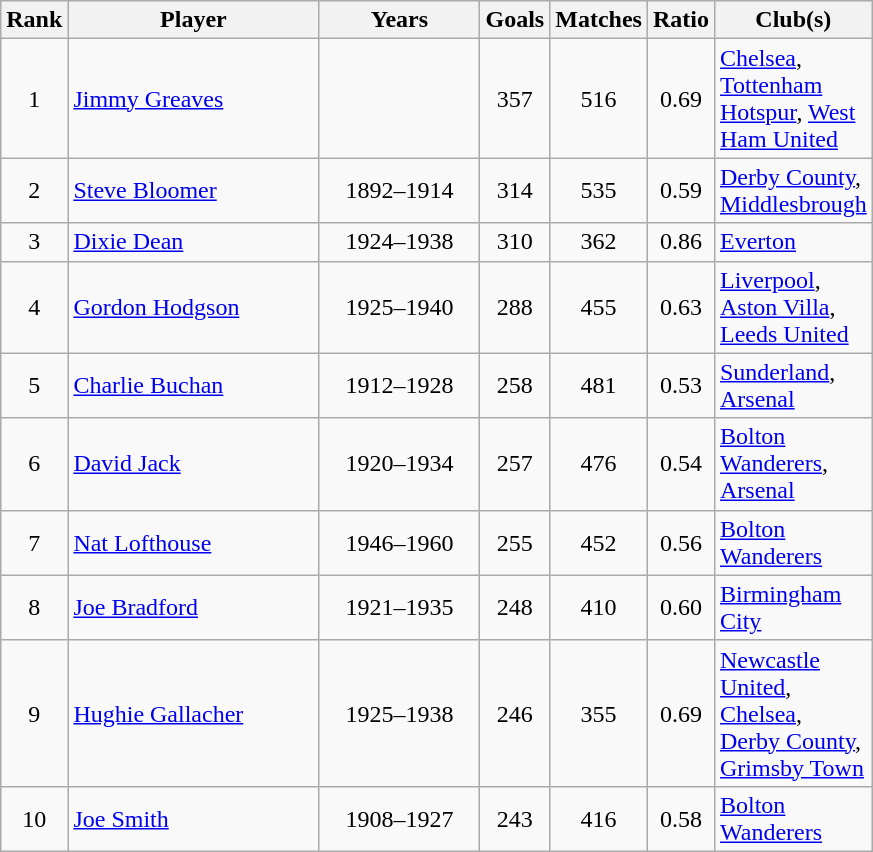<table class="wikitable sortable">
<tr>
<th width="10px">Rank</th>
<th width="160px">Player</th>
<th align="right" width="100px">Years</th>
<th align="right" width="10px">Goals</th>
<th align="right" width="10px">Matches</th>
<th align="right" width="10px">Ratio</th>
<th align="right" width="10px">Club(s)</th>
</tr>
<tr>
<td align="center">1</td>
<td> <a href='#'>Jimmy Greaves</a></td>
<td align="center"></td>
<td align="center">357</td>
<td align="center">516</td>
<td align="center">0.69</td>
<td><a href='#'>Chelsea</a>, <a href='#'>Tottenham Hotspur</a>, <a href='#'>West Ham United</a></td>
</tr>
<tr>
<td align="center">2</td>
<td> <a href='#'>Steve Bloomer</a></td>
<td align="center">1892–1914</td>
<td align="center">314</td>
<td align="center">535</td>
<td align="center">0.59</td>
<td><a href='#'>Derby County</a>, <a href='#'>Middlesbrough</a></td>
</tr>
<tr>
<td align="center">3</td>
<td> <a href='#'>Dixie Dean</a></td>
<td align="center">1924–1938</td>
<td align="center">310</td>
<td align="center">362</td>
<td align="center">0.86</td>
<td><a href='#'>Everton</a></td>
</tr>
<tr>
<td align="center">4</td>
<td> <a href='#'>Gordon Hodgson</a></td>
<td align="center">1925–1940</td>
<td align="center">288</td>
<td align="center">455</td>
<td align="center">0.63</td>
<td><a href='#'>Liverpool</a>, <a href='#'>Aston Villa</a>, <a href='#'>Leeds United</a></td>
</tr>
<tr>
<td align="center">5</td>
<td> <a href='#'>Charlie Buchan</a></td>
<td align="center">1912–1928</td>
<td align="center">258</td>
<td align="center">481</td>
<td align="center">0.53</td>
<td><a href='#'>Sunderland</a>, <a href='#'>Arsenal</a></td>
</tr>
<tr>
<td align="center">6</td>
<td> <a href='#'>David Jack</a></td>
<td align="center">1920–1934</td>
<td align="center">257</td>
<td align="center">476</td>
<td align="center">0.54</td>
<td><a href='#'>Bolton Wanderers</a>, <a href='#'>Arsenal</a></td>
</tr>
<tr>
<td align="center">7</td>
<td> <a href='#'>Nat Lofthouse</a></td>
<td align="center">1946–1960</td>
<td align="center">255</td>
<td align="center">452</td>
<td align="center">0.56</td>
<td><a href='#'>Bolton Wanderers</a></td>
</tr>
<tr>
<td align="center">8</td>
<td> <a href='#'>Joe Bradford</a></td>
<td align="center">1921–1935</td>
<td align="center">248</td>
<td align="center">410</td>
<td align="center">0.60</td>
<td><a href='#'>Birmingham City</a></td>
</tr>
<tr>
<td align="center">9</td>
<td> <a href='#'>Hughie Gallacher</a></td>
<td align="center">1925–1938</td>
<td align="center">246</td>
<td align="center">355</td>
<td align="center">0.69</td>
<td><a href='#'>Newcastle United</a>, <a href='#'>Chelsea</a>, <a href='#'>Derby County</a>, <a href='#'>Grimsby Town</a></td>
</tr>
<tr>
<td align="center">10</td>
<td> <a href='#'>Joe Smith</a></td>
<td align="center">1908–1927</td>
<td align="center">243</td>
<td align="center">416</td>
<td align="center">0.58</td>
<td><a href='#'>Bolton Wanderers</a></td>
</tr>
</table>
